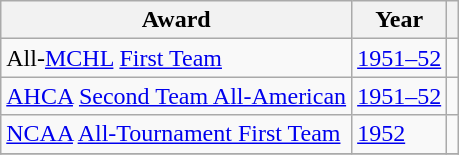<table class="wikitable">
<tr>
<th>Award</th>
<th>Year</th>
<th></th>
</tr>
<tr>
<td>All-<a href='#'>MCHL</a> <a href='#'>First Team</a></td>
<td><a href='#'>1951–52</a></td>
<td></td>
</tr>
<tr>
<td><a href='#'>AHCA</a> <a href='#'>Second Team All-American</a></td>
<td><a href='#'>1951–52</a></td>
<td></td>
</tr>
<tr>
<td><a href='#'>NCAA</a> <a href='#'>All-Tournament First Team</a></td>
<td><a href='#'>1952</a></td>
<td></td>
</tr>
<tr>
</tr>
</table>
